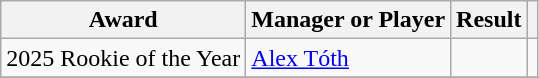<table class="wikitable" style="text-align:center;">
<tr>
<th>Award</th>
<th>Manager or Player</th>
<th>Result</th>
<th></th>
</tr>
<tr>
<td style="text-align:left;">2025 Rookie of the Year</td>
<td style="text-align:left;"> <a href='#'>Alex Tóth</a></td>
<td></td>
<td></td>
</tr>
<tr>
</tr>
</table>
